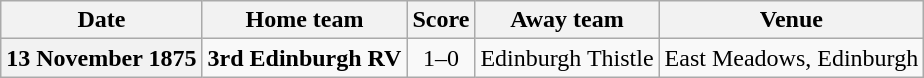<table class="wikitable football-result-list" style="max-width: 80em; text-align: center">
<tr>
<th scope="col">Date</th>
<th scope="col">Home team</th>
<th scope="col">Score</th>
<th scope="col">Away team</th>
<th scope="col">Venue</th>
</tr>
<tr>
<th scope="row">13 November 1875</th>
<td align=right><strong>3rd Edinburgh RV</strong></td>
<td>1–0</td>
<td align=left>Edinburgh Thistle</td>
<td align=left>East Meadows, Edinburgh</td>
</tr>
</table>
